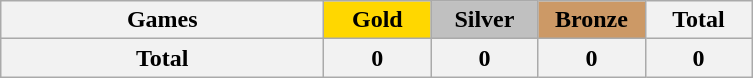<table class="wikitable sortable" style="text-align:center;">
<tr>
<th style="width:13em;">Games</th>
<th style="width:4em; background:gold;">Gold</th>
<th style="width:4em; background:silver;">Silver</th>
<th style="width:4em; background:#cc9966;">Bronze</th>
<th style="width:4em;">Total</th>
</tr>
<tr>
<th>Total</th>
<th>0</th>
<th>0</th>
<th>0</th>
<th>0</th>
</tr>
</table>
